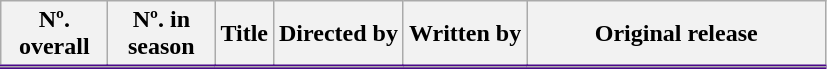<table class="wikitable">
<tr style="border-bottom: 3px solid #4B088A">
<th style="width:4em;">Nº.<br>overall</th>
<th style="width:4em;">Nº. in <br>season</th>
<th>Title</th>
<th>Directed by</th>
<th>Written by</th>
<th style="width:12em">Original release</th>
</tr>
<tr>
</tr>
</table>
